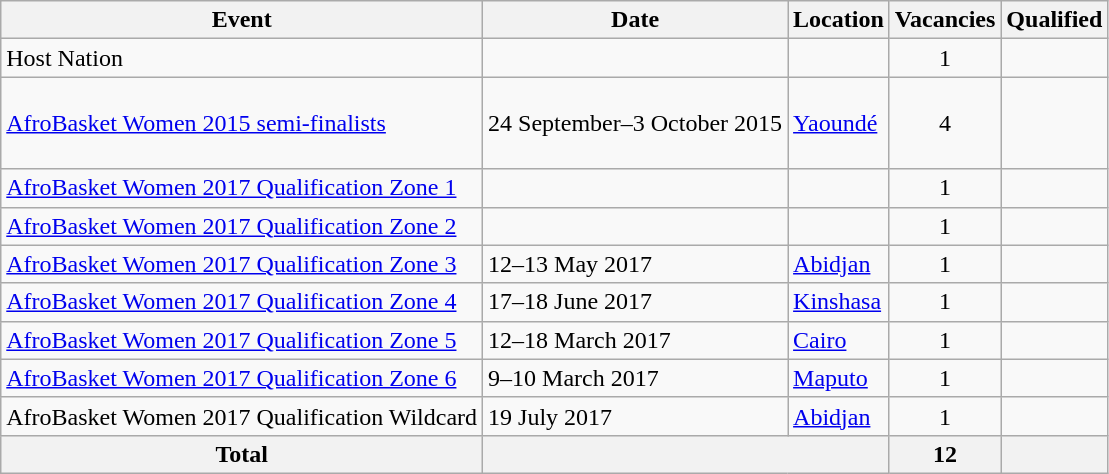<table class="wikitable">
<tr>
<th>Event</th>
<th>Date</th>
<th>Location</th>
<th>Vacancies</th>
<th>Qualified</th>
</tr>
<tr>
<td>Host Nation</td>
<td></td>
<td></td>
<td align=center>1</td>
<td></td>
</tr>
<tr>
<td><a href='#'>AfroBasket Women 2015 semi-finalists</a></td>
<td>24 September–3 October 2015</td>
<td> <a href='#'>Yaoundé</a></td>
<td align=center>4</td>
<td><br><br><br></td>
</tr>
<tr>
<td><a href='#'>AfroBasket Women 2017 Qualification Zone 1</a></td>
<td></td>
<td></td>
<td align=center>1</td>
<td></td>
</tr>
<tr>
<td><a href='#'>AfroBasket Women 2017 Qualification Zone 2</a></td>
<td></td>
<td></td>
<td align=center>1</td>
<td></td>
</tr>
<tr>
<td><a href='#'>AfroBasket Women 2017 Qualification Zone 3</a></td>
<td>12–13 May 2017</td>
<td> <a href='#'>Abidjan</a></td>
<td align=center>1</td>
<td></td>
</tr>
<tr>
<td><a href='#'>AfroBasket Women 2017 Qualification Zone 4</a></td>
<td>17–18 June 2017</td>
<td> <a href='#'>Kinshasa</a></td>
<td align=center>1</td>
<td></td>
</tr>
<tr>
<td><a href='#'>AfroBasket Women 2017 Qualification Zone 5</a></td>
<td>12–18 March 2017</td>
<td> <a href='#'>Cairo</a></td>
<td align=center>1</td>
<td></td>
</tr>
<tr>
<td><a href='#'>AfroBasket Women 2017 Qualification Zone 6</a></td>
<td>9–10 March 2017</td>
<td> <a href='#'>Maputo</a></td>
<td align=center>1</td>
<td></td>
</tr>
<tr>
<td>AfroBasket Women 2017 Qualification Wildcard</td>
<td>19 July 2017</td>
<td> <a href='#'>Abidjan</a></td>
<td align=center>1</td>
<td></td>
</tr>
<tr>
<th>Total</th>
<th colspan="2"></th>
<th>12</th>
<th></th>
</tr>
</table>
